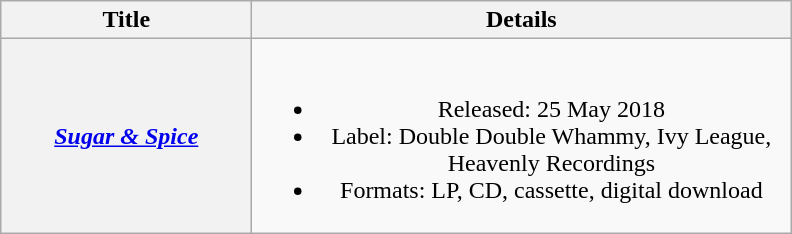<table class="wikitable plainrowheaders" style="text-align:center">
<tr>
<th scope="col" style="width:10em;">Title</th>
<th scope="col" style="width:22em;">Details</th>
</tr>
<tr>
<th scope="row"><em><a href='#'>Sugar & Spice</a></em></th>
<td><br><ul><li>Released: 25 May 2018</li><li>Label: Double Double Whammy, Ivy League,<br>Heavenly Recordings</li><li>Formats: LP, CD, cassette, digital download</li></ul></td>
</tr>
</table>
